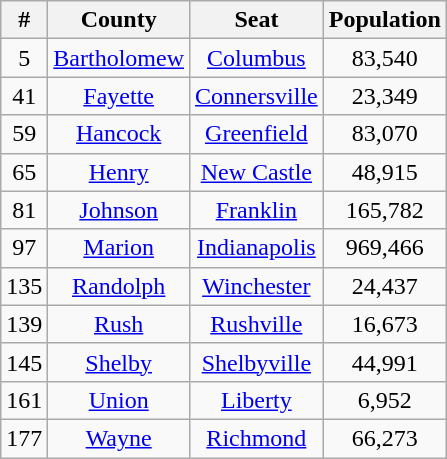<table class="wikitable sortable" style="text-align:center;">
<tr>
<th>#</th>
<th>County</th>
<th>Seat</th>
<th>Population</th>
</tr>
<tr>
<td>5</td>
<td><a href='#'>Bartholomew</a></td>
<td><a href='#'>Columbus</a></td>
<td>83,540</td>
</tr>
<tr>
<td>41</td>
<td><a href='#'>Fayette</a></td>
<td><a href='#'>Connersville</a></td>
<td>23,349</td>
</tr>
<tr>
<td>59</td>
<td><a href='#'>Hancock</a></td>
<td><a href='#'>Greenfield</a></td>
<td>83,070</td>
</tr>
<tr>
<td>65</td>
<td><a href='#'>Henry</a></td>
<td><a href='#'>New Castle</a></td>
<td>48,915</td>
</tr>
<tr>
<td>81</td>
<td><a href='#'>Johnson</a></td>
<td><a href='#'>Franklin</a></td>
<td>165,782</td>
</tr>
<tr>
<td>97</td>
<td><a href='#'>Marion</a></td>
<td><a href='#'>Indianapolis</a></td>
<td>969,466</td>
</tr>
<tr>
<td>135</td>
<td><a href='#'>Randolph</a></td>
<td><a href='#'>Winchester</a></td>
<td>24,437</td>
</tr>
<tr>
<td>139</td>
<td><a href='#'>Rush</a></td>
<td><a href='#'>Rushville</a></td>
<td>16,673</td>
</tr>
<tr>
<td>145</td>
<td><a href='#'>Shelby</a></td>
<td><a href='#'>Shelbyville</a></td>
<td>44,991</td>
</tr>
<tr>
<td>161</td>
<td><a href='#'>Union</a></td>
<td><a href='#'>Liberty</a></td>
<td>6,952</td>
</tr>
<tr>
<td>177</td>
<td><a href='#'>Wayne</a></td>
<td><a href='#'>Richmond</a></td>
<td>66,273</td>
</tr>
</table>
